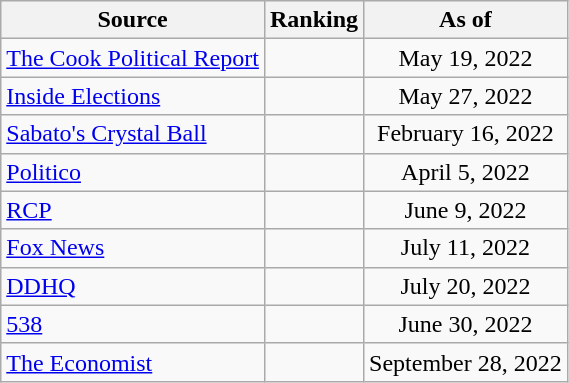<table class="wikitable" style="text-align:center">
<tr>
<th>Source</th>
<th>Ranking</th>
<th>As of</th>
</tr>
<tr>
<td align=left><a href='#'>The Cook Political Report</a></td>
<td></td>
<td>May 19, 2022</td>
</tr>
<tr>
<td align=left><a href='#'>Inside Elections</a></td>
<td></td>
<td>May 27, 2022</td>
</tr>
<tr>
<td align=left><a href='#'>Sabato's Crystal Ball</a></td>
<td></td>
<td>February 16, 2022</td>
</tr>
<tr>
<td align=left><a href='#'>Politico</a></td>
<td></td>
<td>April 5, 2022</td>
</tr>
<tr>
<td align="left"><a href='#'>RCP</a></td>
<td></td>
<td>June 9, 2022</td>
</tr>
<tr>
<td align=left><a href='#'>Fox News</a></td>
<td></td>
<td>July 11, 2022</td>
</tr>
<tr>
<td align="left"><a href='#'>DDHQ</a></td>
<td></td>
<td>July 20, 2022</td>
</tr>
<tr>
<td align="left"><a href='#'>538</a></td>
<td></td>
<td>June 30, 2022</td>
</tr>
<tr>
<td align="left"><a href='#'>The Economist</a></td>
<td></td>
<td>September 28, 2022</td>
</tr>
</table>
